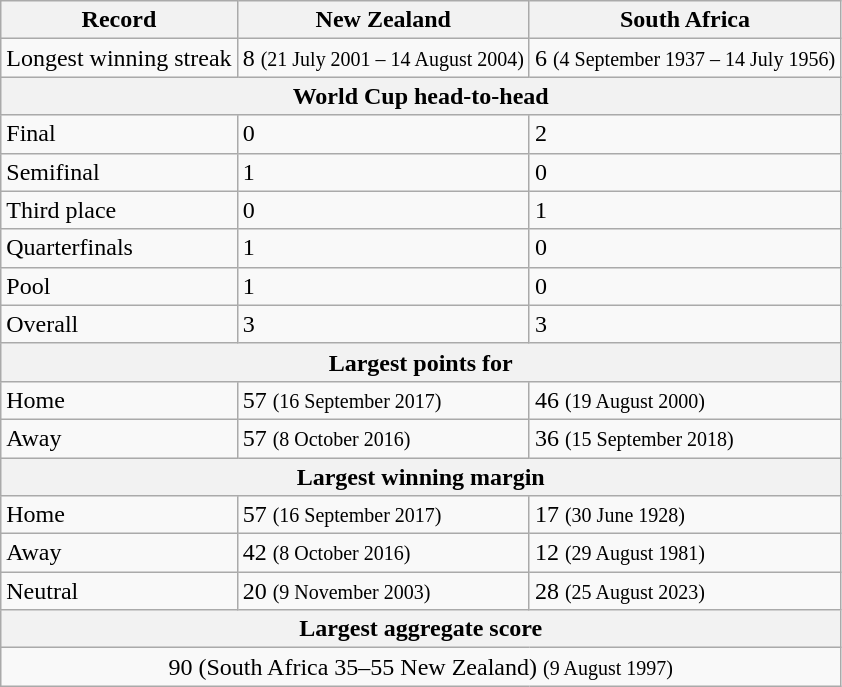<table class="wikitable">
<tr>
<th>Record</th>
<th>New Zealand</th>
<th>South Africa</th>
</tr>
<tr>
<td>Longest winning streak</td>
<td>8 <small>(21 July 2001 – 14 August 2004)</small></td>
<td>6 <small>(4 September 1937 – 14 July 1956)</small></td>
</tr>
<tr>
<th colspan=3 align=center>World Cup head-to-head</th>
</tr>
<tr>
<td>Final</td>
<td>0</td>
<td>2</td>
</tr>
<tr>
<td>Semifinal</td>
<td>1</td>
<td>0</td>
</tr>
<tr>
<td>Third place</td>
<td>0</td>
<td>1</td>
</tr>
<tr>
<td>Quarterfinals</td>
<td>1</td>
<td>0</td>
</tr>
<tr>
<td>Pool</td>
<td>1</td>
<td>0</td>
</tr>
<tr>
<td>Overall</td>
<td>3</td>
<td>3</td>
</tr>
<tr>
<th colspan=3 align=center>Largest points for</th>
</tr>
<tr>
<td>Home</td>
<td>57 <small>(16 September 2017)</small></td>
<td>46 <small>(19 August 2000)</small></td>
</tr>
<tr>
<td>Away</td>
<td>57 <small>(8 October 2016)</small></td>
<td>36 <small>(15 September 2018)</small></td>
</tr>
<tr>
<th colspan=3 align=center>Largest winning margin</th>
</tr>
<tr>
<td>Home</td>
<td>57 <small>(16 September 2017)</small></td>
<td>17 <small>(30 June 1928)</small></td>
</tr>
<tr>
<td>Away</td>
<td>42 <small>(8 October 2016)</small></td>
<td>12 <small>(29 August 1981)</small></td>
</tr>
<tr>
<td>Neutral</td>
<td>20 <small>(9 November 2003)</small></td>
<td>28 <small>(25 August 2023)</small></td>
</tr>
<tr>
<th colspan=3 align=center>Largest aggregate score</th>
</tr>
<tr>
<td colspan=3 align=center>90 (South Africa 35–55 New Zealand) <small>(9 August 1997)</small></td>
</tr>
</table>
